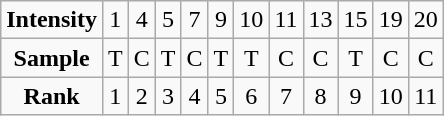<table class="wikitable" style="text-align:center; margin:1em auto;">
<tr>
<td><strong>Intensity</strong></td>
<td>1</td>
<td>4</td>
<td>5</td>
<td>7</td>
<td>9</td>
<td>10</td>
<td>11</td>
<td>13</td>
<td>15</td>
<td>19</td>
<td>20</td>
</tr>
<tr>
<td><strong>Sample</strong></td>
<td>T</td>
<td>C</td>
<td>T</td>
<td>C</td>
<td>T</td>
<td>T</td>
<td>C</td>
<td>C</td>
<td>T</td>
<td>C</td>
<td>C</td>
</tr>
<tr>
<td><strong>Rank</strong></td>
<td>1</td>
<td>2</td>
<td>3</td>
<td>4</td>
<td>5</td>
<td>6</td>
<td>7</td>
<td>8</td>
<td>9</td>
<td>10</td>
<td>11</td>
</tr>
</table>
